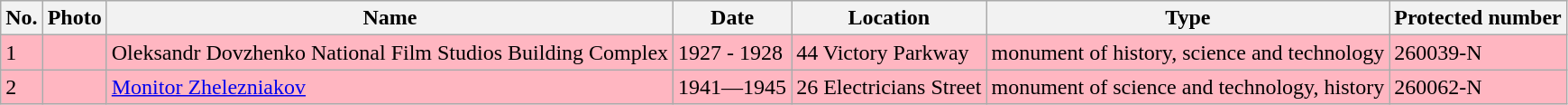<table class="wikitable">
<tr>
<th>No.</th>
<th>Photo</th>
<th>Name</th>
<th>Date</th>
<th>Location</th>
<th>Type</th>
<th>Protected number</th>
</tr>
<tr bgcolor=lightpink>
<td>1</td>
<td></td>
<td>Oleksandr Dovzhenko National Film Studios Building Complex</td>
<td>1927 - 1928</td>
<td>44 Victory Parkway</td>
<td>monument of history, science and technology</td>
<td>260039-N</td>
</tr>
<tr bgcolor=lightpink>
<td>2</td>
<td></td>
<td><a href='#'>Monitor Zhelezniakov</a></td>
<td>1941—1945</td>
<td>26 Electricians Street</td>
<td>monument of science and technology, history</td>
<td>260062-N</td>
</tr>
</table>
